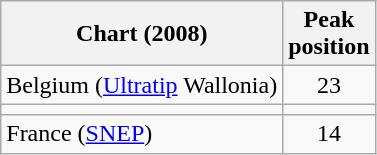<table class="wikitable sortable">
<tr>
<th>Chart (2008)</th>
<th>Peak<br>position</th>
</tr>
<tr>
<td>Belgium (<a href='#'>Ultratip</a> Wallonia)</td>
<td style="text-align:center;">23</td>
</tr>
<tr>
<td></td>
</tr>
<tr>
<td>France (<a href='#'>SNEP</a>)</td>
<td style="text-align:center;">14</td>
</tr>
</table>
